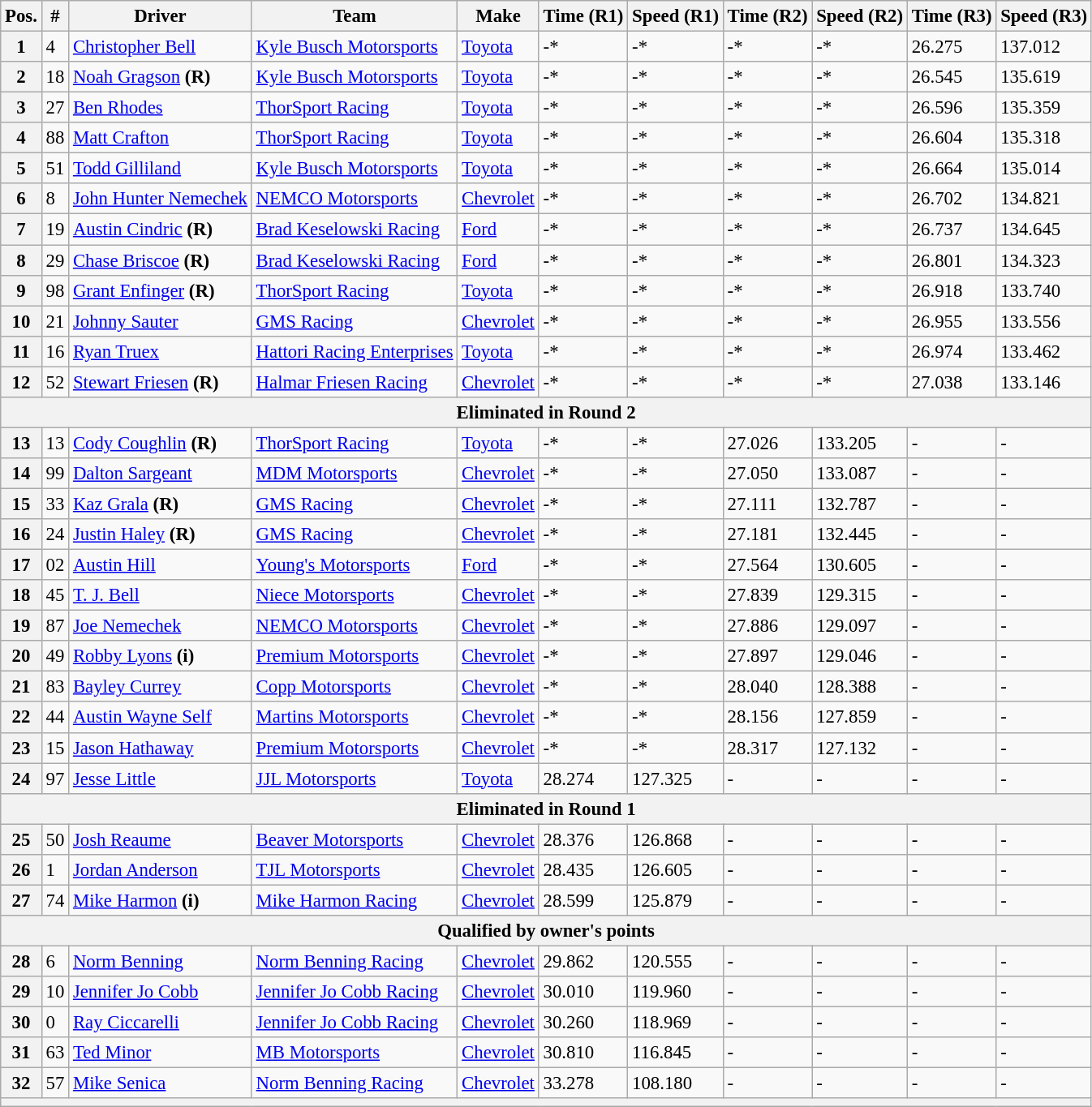<table class="wikitable" style="font-size: 95%;">
<tr>
<th>Pos.</th>
<th>#</th>
<th>Driver</th>
<th>Team</th>
<th>Make</th>
<th>Time (R1)</th>
<th>Speed (R1)</th>
<th>Time (R2)</th>
<th>Speed (R2)</th>
<th>Time (R3)</th>
<th>Speed (R3)</th>
</tr>
<tr>
<th>1</th>
<td>4</td>
<td><a href='#'>Christopher Bell</a></td>
<td><a href='#'>Kyle Busch Motorsports</a></td>
<td><a href='#'>Toyota</a></td>
<td>-*</td>
<td>-*</td>
<td>-*</td>
<td>-*</td>
<td>26.275</td>
<td>137.012</td>
</tr>
<tr>
<th>2</th>
<td>18</td>
<td><a href='#'>Noah Gragson</a> <strong>(R)</strong></td>
<td><a href='#'>Kyle Busch Motorsports</a></td>
<td><a href='#'>Toyota</a></td>
<td>-*</td>
<td>-*</td>
<td>-*</td>
<td>-*</td>
<td>26.545</td>
<td>135.619</td>
</tr>
<tr>
<th>3</th>
<td>27</td>
<td><a href='#'>Ben Rhodes</a></td>
<td><a href='#'>ThorSport Racing</a></td>
<td><a href='#'>Toyota</a></td>
<td>-*</td>
<td>-*</td>
<td>-*</td>
<td>-*</td>
<td>26.596</td>
<td>135.359</td>
</tr>
<tr>
<th>4</th>
<td>88</td>
<td><a href='#'>Matt Crafton</a></td>
<td><a href='#'>ThorSport Racing</a></td>
<td><a href='#'>Toyota</a></td>
<td>-*</td>
<td>-*</td>
<td>-*</td>
<td>-*</td>
<td>26.604</td>
<td>135.318</td>
</tr>
<tr>
<th>5</th>
<td>51</td>
<td><a href='#'>Todd Gilliland</a></td>
<td><a href='#'>Kyle Busch Motorsports</a></td>
<td><a href='#'>Toyota</a></td>
<td>-*</td>
<td>-*</td>
<td>-*</td>
<td>-*</td>
<td>26.664</td>
<td>135.014</td>
</tr>
<tr>
<th>6</th>
<td>8</td>
<td><a href='#'>John Hunter Nemechek</a></td>
<td><a href='#'>NEMCO Motorsports</a></td>
<td><a href='#'>Chevrolet</a></td>
<td>-*</td>
<td>-*</td>
<td>-*</td>
<td>-*</td>
<td>26.702</td>
<td>134.821</td>
</tr>
<tr>
<th>7</th>
<td>19</td>
<td><a href='#'>Austin Cindric</a> <strong>(R)</strong></td>
<td><a href='#'>Brad Keselowski Racing</a></td>
<td><a href='#'>Ford</a></td>
<td>-*</td>
<td>-*</td>
<td>-*</td>
<td>-*</td>
<td>26.737</td>
<td>134.645</td>
</tr>
<tr>
<th>8</th>
<td>29</td>
<td><a href='#'>Chase Briscoe</a> <strong>(R)</strong></td>
<td><a href='#'>Brad Keselowski Racing</a></td>
<td><a href='#'>Ford</a></td>
<td>-*</td>
<td>-*</td>
<td>-*</td>
<td>-*</td>
<td>26.801</td>
<td>134.323</td>
</tr>
<tr>
<th>9</th>
<td>98</td>
<td><a href='#'>Grant Enfinger</a> <strong>(R)</strong></td>
<td><a href='#'>ThorSport Racing</a></td>
<td><a href='#'>Toyota</a></td>
<td>-*</td>
<td>-*</td>
<td>-*</td>
<td>-*</td>
<td>26.918</td>
<td>133.740</td>
</tr>
<tr>
<th>10</th>
<td>21</td>
<td><a href='#'>Johnny Sauter</a></td>
<td><a href='#'>GMS Racing</a></td>
<td><a href='#'>Chevrolet</a></td>
<td>-*</td>
<td>-*</td>
<td>-*</td>
<td>-*</td>
<td>26.955</td>
<td>133.556</td>
</tr>
<tr>
<th>11</th>
<td>16</td>
<td><a href='#'>Ryan Truex</a></td>
<td><a href='#'>Hattori Racing Enterprises</a></td>
<td><a href='#'>Toyota</a></td>
<td>-*</td>
<td>-*</td>
<td>-*</td>
<td>-*</td>
<td>26.974</td>
<td>133.462</td>
</tr>
<tr>
<th>12</th>
<td>52</td>
<td><a href='#'>Stewart Friesen</a> <strong>(R)</strong></td>
<td><a href='#'>Halmar Friesen Racing</a></td>
<td><a href='#'>Chevrolet</a></td>
<td>-*</td>
<td>-*</td>
<td>-*</td>
<td>-*</td>
<td>27.038</td>
<td>133.146</td>
</tr>
<tr>
<th colspan="11">Eliminated in Round 2</th>
</tr>
<tr>
<th>13</th>
<td>13</td>
<td><a href='#'>Cody Coughlin</a> <strong>(R)</strong></td>
<td><a href='#'>ThorSport Racing</a></td>
<td><a href='#'>Toyota</a></td>
<td>-*</td>
<td>-*</td>
<td>27.026</td>
<td>133.205</td>
<td>-</td>
<td>-</td>
</tr>
<tr>
<th>14</th>
<td>99</td>
<td><a href='#'>Dalton Sargeant</a></td>
<td><a href='#'>MDM Motorsports</a></td>
<td><a href='#'>Chevrolet</a></td>
<td>-*</td>
<td>-*</td>
<td>27.050</td>
<td>133.087</td>
<td>-</td>
<td>-</td>
</tr>
<tr>
<th>15</th>
<td>33</td>
<td><a href='#'>Kaz Grala</a> <strong>(R)</strong></td>
<td><a href='#'>GMS Racing</a></td>
<td><a href='#'>Chevrolet</a></td>
<td>-*</td>
<td>-*</td>
<td>27.111</td>
<td>132.787</td>
<td>-</td>
<td>-</td>
</tr>
<tr>
<th>16</th>
<td>24</td>
<td><a href='#'>Justin Haley</a> <strong>(R)</strong></td>
<td><a href='#'>GMS Racing</a></td>
<td><a href='#'>Chevrolet</a></td>
<td>-*</td>
<td>-*</td>
<td>27.181</td>
<td>132.445</td>
<td>-</td>
<td>-</td>
</tr>
<tr>
<th>17</th>
<td>02</td>
<td><a href='#'>Austin Hill</a></td>
<td><a href='#'>Young's Motorsports</a></td>
<td><a href='#'>Ford</a></td>
<td>-*</td>
<td>-*</td>
<td>27.564</td>
<td>130.605</td>
<td>-</td>
<td>-</td>
</tr>
<tr>
<th>18</th>
<td>45</td>
<td><a href='#'>T. J. Bell</a></td>
<td><a href='#'>Niece Motorsports</a></td>
<td><a href='#'>Chevrolet</a></td>
<td>-*</td>
<td>-*</td>
<td>27.839</td>
<td>129.315</td>
<td>-</td>
<td>-</td>
</tr>
<tr>
<th>19</th>
<td>87</td>
<td><a href='#'>Joe Nemechek</a></td>
<td><a href='#'>NEMCO Motorsports</a></td>
<td><a href='#'>Chevrolet</a></td>
<td>-*</td>
<td>-*</td>
<td>27.886</td>
<td>129.097</td>
<td>-</td>
<td>-</td>
</tr>
<tr>
<th>20</th>
<td>49</td>
<td><a href='#'>Robby Lyons</a> <strong>(i)</strong></td>
<td><a href='#'>Premium Motorsports</a></td>
<td><a href='#'>Chevrolet</a></td>
<td>-*</td>
<td>-*</td>
<td>27.897</td>
<td>129.046</td>
<td>-</td>
<td>-</td>
</tr>
<tr>
<th>21</th>
<td>83</td>
<td><a href='#'>Bayley Currey</a></td>
<td><a href='#'>Copp Motorsports</a></td>
<td><a href='#'>Chevrolet</a></td>
<td>-*</td>
<td>-*</td>
<td>28.040</td>
<td>128.388</td>
<td>-</td>
<td>-</td>
</tr>
<tr>
<th>22</th>
<td>44</td>
<td><a href='#'>Austin Wayne Self</a></td>
<td><a href='#'>Martins Motorsports</a></td>
<td><a href='#'>Chevrolet</a></td>
<td>-*</td>
<td>-*</td>
<td>28.156</td>
<td>127.859</td>
<td>-</td>
<td>-</td>
</tr>
<tr>
<th>23</th>
<td>15</td>
<td><a href='#'>Jason Hathaway</a></td>
<td><a href='#'>Premium Motorsports</a></td>
<td><a href='#'>Chevrolet</a></td>
<td>-*</td>
<td>-*</td>
<td>28.317</td>
<td>127.132</td>
<td>-</td>
<td>-</td>
</tr>
<tr>
<th>24</th>
<td>97</td>
<td><a href='#'>Jesse Little</a></td>
<td><a href='#'>JJL Motorsports</a></td>
<td><a href='#'>Toyota</a></td>
<td>28.274</td>
<td>127.325</td>
<td>-</td>
<td>-</td>
<td>-</td>
<td>-</td>
</tr>
<tr>
<th colspan="11">Eliminated in Round 1</th>
</tr>
<tr>
<th>25</th>
<td>50</td>
<td><a href='#'>Josh Reaume</a></td>
<td><a href='#'>Beaver Motorsports</a></td>
<td><a href='#'>Chevrolet</a></td>
<td>28.376</td>
<td>126.868</td>
<td>-</td>
<td>-</td>
<td>-</td>
<td>-</td>
</tr>
<tr>
<th>26</th>
<td>1</td>
<td><a href='#'>Jordan Anderson</a></td>
<td><a href='#'>TJL Motorsports</a></td>
<td><a href='#'>Chevrolet</a></td>
<td>28.435</td>
<td>126.605</td>
<td>-</td>
<td>-</td>
<td>-</td>
<td>-</td>
</tr>
<tr>
<th>27</th>
<td>74</td>
<td><a href='#'>Mike Harmon</a> <strong>(i)</strong></td>
<td><a href='#'>Mike Harmon Racing</a></td>
<td><a href='#'>Chevrolet</a></td>
<td>28.599</td>
<td>125.879</td>
<td>-</td>
<td>-</td>
<td>-</td>
<td>-</td>
</tr>
<tr>
<th colspan="11">Qualified by owner's points</th>
</tr>
<tr>
<th>28</th>
<td>6</td>
<td><a href='#'>Norm Benning</a></td>
<td><a href='#'>Norm Benning Racing</a></td>
<td><a href='#'>Chevrolet</a></td>
<td>29.862</td>
<td>120.555</td>
<td>-</td>
<td>-</td>
<td>-</td>
<td>-</td>
</tr>
<tr>
<th>29</th>
<td>10</td>
<td><a href='#'>Jennifer Jo Cobb</a></td>
<td><a href='#'>Jennifer Jo Cobb Racing</a></td>
<td><a href='#'>Chevrolet</a></td>
<td>30.010</td>
<td>119.960</td>
<td>-</td>
<td>-</td>
<td>-</td>
<td>-</td>
</tr>
<tr>
<th>30</th>
<td>0</td>
<td><a href='#'>Ray Ciccarelli</a></td>
<td><a href='#'>Jennifer Jo Cobb Racing</a></td>
<td><a href='#'>Chevrolet</a></td>
<td>30.260</td>
<td>118.969</td>
<td>-</td>
<td>-</td>
<td>-</td>
<td>-</td>
</tr>
<tr>
<th>31</th>
<td>63</td>
<td><a href='#'>Ted Minor</a></td>
<td><a href='#'>MB Motorsports</a></td>
<td><a href='#'>Chevrolet</a></td>
<td>30.810</td>
<td>116.845</td>
<td>-</td>
<td>-</td>
<td>-</td>
<td>-</td>
</tr>
<tr>
<th>32</th>
<td>57</td>
<td><a href='#'>Mike Senica</a></td>
<td><a href='#'>Norm Benning Racing</a></td>
<td><a href='#'>Chevrolet</a></td>
<td>33.278</td>
<td>108.180</td>
<td>-</td>
<td>-</td>
<td>-</td>
<td>-</td>
</tr>
<tr>
<th colspan="11"></th>
</tr>
</table>
